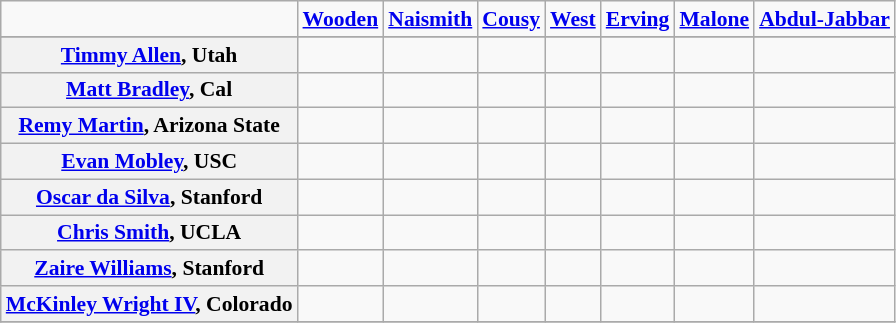<table class="wikitable" style="white-space:nowrap; font-size:90%;">
<tr>
<td></td>
<td><strong><a href='#'>Wooden</a></strong></td>
<td><strong><a href='#'>Naismith</a></strong></td>
<td><strong><a href='#'>Cousy</a></strong></td>
<td><strong><a href='#'>West</a></strong></td>
<td><strong><a href='#'>Erving</a></strong></td>
<td><strong><a href='#'>Malone</a></strong></td>
<td><strong><a href='#'>Abdul-Jabbar</a></strong></td>
</tr>
<tr>
</tr>
<tr>
<th><a href='#'>Timmy Allen</a>, Utah</th>
<td></td>
<td></td>
<td></td>
<td></td>
<td></td>
<td></td>
<td></td>
</tr>
<tr>
<th><a href='#'>Matt Bradley</a>, Cal</th>
<td></td>
<td></td>
<td></td>
<td></td>
<td></td>
<td></td>
<td></td>
</tr>
<tr>
<th><a href='#'>Remy Martin</a>, Arizona State</th>
<td></td>
<td></td>
<td></td>
<td></td>
<td></td>
<td></td>
<td></td>
</tr>
<tr>
<th><a href='#'>Evan Mobley</a>, USC</th>
<td></td>
<td></td>
<td></td>
<td></td>
<td></td>
<td></td>
<td></td>
</tr>
<tr>
<th><a href='#'>Oscar da Silva</a>, Stanford</th>
<td></td>
<td></td>
<td></td>
<td></td>
<td></td>
<td></td>
<td></td>
</tr>
<tr>
<th><a href='#'>Chris Smith</a>, UCLA</th>
<td></td>
<td></td>
<td></td>
<td></td>
<td></td>
<td></td>
<td></td>
</tr>
<tr>
<th><a href='#'>Zaire Williams</a>, Stanford</th>
<td></td>
<td></td>
<td></td>
<td></td>
<td></td>
<td></td>
<td></td>
</tr>
<tr>
<th><a href='#'>McKinley Wright IV</a>, Colorado</th>
<td></td>
<td></td>
<td></td>
<td></td>
<td></td>
<td></td>
<td></td>
</tr>
<tr>
</tr>
</table>
